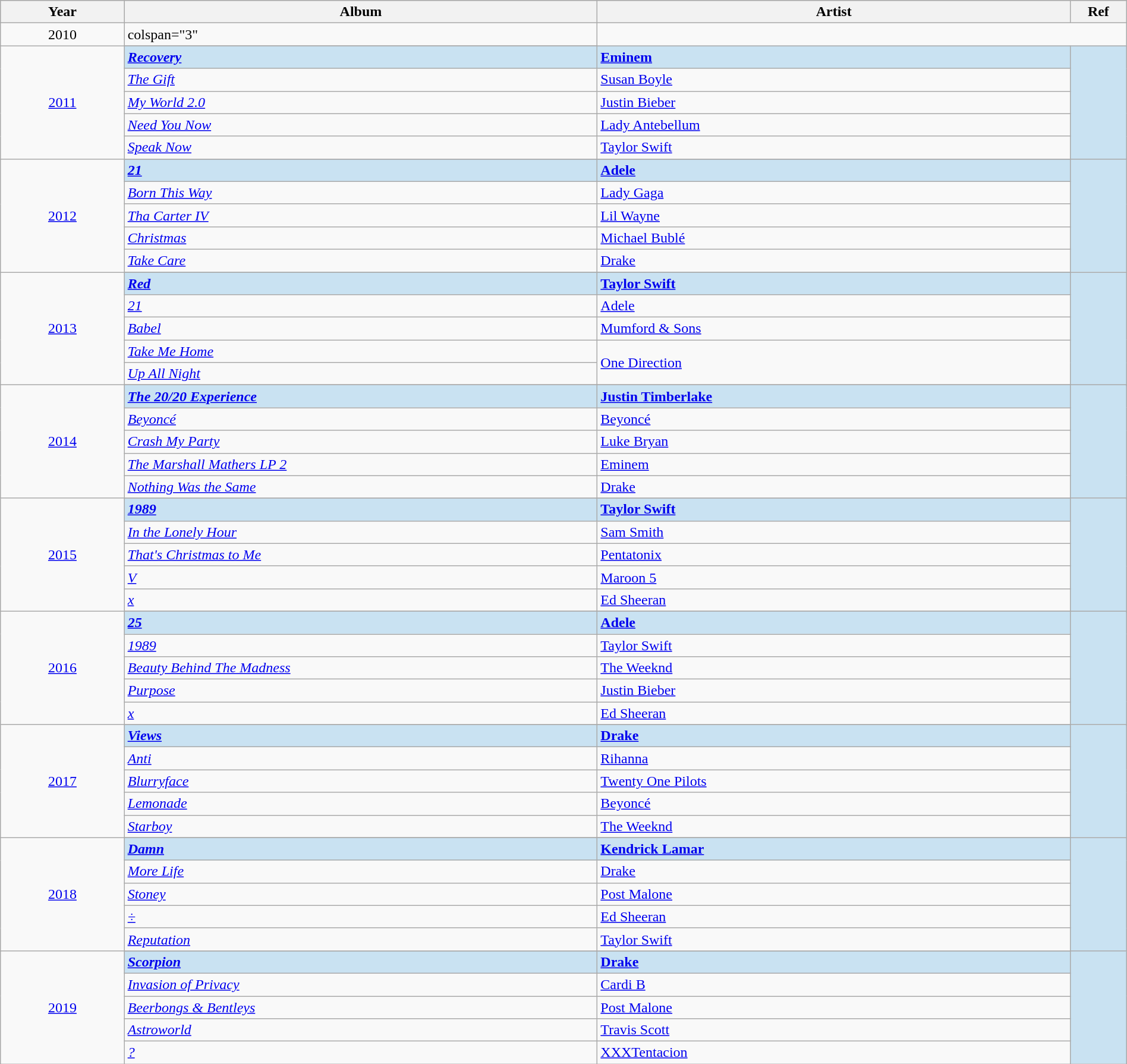<table class="wikitable" style="width:100%;">
<tr style="background:#bebebe;">
<th style="width:11%;">Year</th>
<th style="width:42%;">Album</th>
<th style="width:42%;">Artist</th>
<th style="width:5%;">Ref</th>
</tr>
<tr>
<td align="center">2010</td>
<td>colspan="3" </td>
</tr>
<tr>
<td rowspan="6" align="center"><a href='#'>2011</a></td>
</tr>
<tr style="background:#c9e2f2">
<td><strong><em><a href='#'>Recovery</a></em></strong></td>
<td><strong><a href='#'>Eminem</a></strong></td>
<td rowspan="6" align="center"></td>
</tr>
<tr>
<td><em><a href='#'>The Gift</a></em></td>
<td><a href='#'>Susan Boyle</a></td>
</tr>
<tr>
<td><em><a href='#'>My World 2.0</a></em></td>
<td><a href='#'>Justin Bieber</a></td>
</tr>
<tr>
<td><em><a href='#'>Need You Now</a></em></td>
<td><a href='#'>Lady Antebellum</a></td>
</tr>
<tr>
<td><em><a href='#'>Speak Now</a></em></td>
<td><a href='#'>Taylor Swift</a></td>
</tr>
<tr>
<td rowspan="6" align="center"><a href='#'>2012</a></td>
</tr>
<tr style="background:#c9e2f2">
<td><strong><em><a href='#'>21</a></em></strong></td>
<td><strong><a href='#'>Adele</a></strong></td>
<td rowspan="6" align="center"></td>
</tr>
<tr>
<td><em><a href='#'>Born This Way</a></em></td>
<td><a href='#'>Lady Gaga</a></td>
</tr>
<tr>
<td><em><a href='#'>Tha Carter IV</a></em></td>
<td><a href='#'>Lil Wayne</a></td>
</tr>
<tr>
<td><em><a href='#'>Christmas</a></em></td>
<td><a href='#'>Michael Bublé</a></td>
</tr>
<tr>
<td><em><a href='#'>Take Care</a></em></td>
<td><a href='#'>Drake</a></td>
</tr>
<tr>
<td rowspan="6" align="center"><a href='#'>2013</a></td>
</tr>
<tr style="background:#c9e2f2">
<td><strong><em><a href='#'>Red</a></em></strong></td>
<td><strong><a href='#'>Taylor Swift</a></strong></td>
<td rowspan="6" align="center"></td>
</tr>
<tr>
<td><em><a href='#'>21</a></em></td>
<td><a href='#'>Adele</a></td>
</tr>
<tr>
<td><em><a href='#'>Babel</a></em></td>
<td><a href='#'>Mumford & Sons</a></td>
</tr>
<tr>
<td><em><a href='#'>Take Me Home</a></em></td>
<td rowspan="2"><a href='#'>One Direction</a></td>
</tr>
<tr>
<td><em><a href='#'>Up All Night</a></em></td>
</tr>
<tr>
<td rowspan="6" align="center"><a href='#'>2014</a></td>
</tr>
<tr style="background:#c9e2f2">
<td><strong><em><a href='#'>The 20/20 Experience</a></em></strong></td>
<td><strong><a href='#'>Justin Timberlake</a></strong></td>
<td rowspan="6" align="center"></td>
</tr>
<tr>
<td><em><a href='#'>Beyoncé</a></em></td>
<td><a href='#'>Beyoncé</a></td>
</tr>
<tr>
<td><em><a href='#'>Crash My Party</a></em></td>
<td><a href='#'>Luke Bryan</a></td>
</tr>
<tr>
<td><em><a href='#'>The Marshall Mathers LP 2</a></em></td>
<td><a href='#'>Eminem</a></td>
</tr>
<tr>
<td><em><a href='#'>Nothing Was the Same</a></em></td>
<td><a href='#'>Drake</a></td>
</tr>
<tr>
<td rowspan="6" align="center"><a href='#'>2015</a></td>
</tr>
<tr style="background:#c9e2f2">
<td><strong><em><a href='#'>1989</a></em></strong></td>
<td><strong><a href='#'>Taylor Swift</a></strong></td>
<td rowspan="6" align="center"></td>
</tr>
<tr>
<td><em><a href='#'>In the Lonely Hour</a></em></td>
<td><a href='#'>Sam Smith</a></td>
</tr>
<tr>
<td><em><a href='#'>That's Christmas to Me</a></em></td>
<td><a href='#'>Pentatonix</a></td>
</tr>
<tr>
<td><em><a href='#'>V</a></em></td>
<td><a href='#'>Maroon 5</a></td>
</tr>
<tr>
<td><em><a href='#'>x</a></em></td>
<td><a href='#'>Ed Sheeran</a></td>
</tr>
<tr>
<td rowspan="6" align="center"><a href='#'>2016</a></td>
</tr>
<tr style="background:#c9e2f2">
<td><strong><em><a href='#'>25</a></em></strong></td>
<td><strong><a href='#'>Adele</a></strong></td>
<td rowspan="6" align="center"></td>
</tr>
<tr>
<td><em><a href='#'>1989</a></em></td>
<td><a href='#'>Taylor Swift</a></td>
</tr>
<tr>
<td><em><a href='#'>Beauty Behind The Madness</a></em></td>
<td><a href='#'>The Weeknd</a></td>
</tr>
<tr>
<td><em><a href='#'>Purpose</a></em></td>
<td><a href='#'>Justin Bieber</a></td>
</tr>
<tr>
<td><em><a href='#'>x</a></em></td>
<td><a href='#'>Ed Sheeran</a></td>
</tr>
<tr>
<td rowspan="6" align="center"><a href='#'>2017</a></td>
</tr>
<tr style="background:#c9e2f2">
<td><strong><em><a href='#'>Views</a></em></strong></td>
<td><strong><a href='#'>Drake</a></strong></td>
<td rowspan="6" align="center"></td>
</tr>
<tr>
<td><em><a href='#'>Anti</a></em></td>
<td><a href='#'>Rihanna</a></td>
</tr>
<tr>
<td><em><a href='#'>Blurryface</a></em></td>
<td><a href='#'>Twenty One Pilots</a></td>
</tr>
<tr>
<td><em><a href='#'>Lemonade</a></em></td>
<td><a href='#'>Beyoncé</a></td>
</tr>
<tr>
<td><em><a href='#'>Starboy</a></em></td>
<td><a href='#'>The Weeknd</a></td>
</tr>
<tr>
<td rowspan="6" align="center"><a href='#'>2018</a></td>
</tr>
<tr style="background:#c9e2f2">
<td><strong><em><a href='#'>Damn</a></em></strong></td>
<td><strong><a href='#'>Kendrick Lamar</a></strong></td>
<td rowspan="6" align="center"></td>
</tr>
<tr>
<td><em><a href='#'>More Life</a></em></td>
<td><a href='#'>Drake</a></td>
</tr>
<tr>
<td><em><a href='#'>Stoney</a></em></td>
<td><a href='#'>Post Malone</a></td>
</tr>
<tr>
<td><a href='#'><em>÷</em></a></td>
<td><a href='#'>Ed Sheeran</a></td>
</tr>
<tr>
<td><em><a href='#'>Reputation</a></em></td>
<td><a href='#'>Taylor Swift</a></td>
</tr>
<tr>
<td rowspan="6"  align="center"><a href='#'>2019</a></td>
</tr>
<tr style="background:#c9e2f2">
<td><strong><em><a href='#'>Scorpion</a></em></strong></td>
<td><strong><a href='#'>Drake</a></strong></td>
<td rowspan="6"  align="center"></td>
</tr>
<tr>
<td><a href='#'><em>Invasion of Privacy</em></a></td>
<td><a href='#'>Cardi B</a></td>
</tr>
<tr>
<td><em><a href='#'>Beerbongs & Bentleys</a></em></td>
<td><a href='#'>Post Malone</a></td>
</tr>
<tr>
<td><em><a href='#'>Astroworld</a></em></td>
<td><a href='#'>Travis Scott</a></td>
</tr>
<tr>
<td><em><a href='#'>?</a></em></td>
<td><a href='#'>XXXTentacion</a></td>
</tr>
</table>
